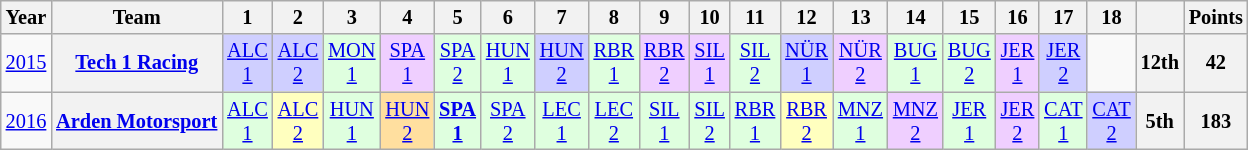<table class="wikitable" style="text-align:center; font-size:85%">
<tr>
<th>Year</th>
<th>Team</th>
<th>1</th>
<th>2</th>
<th>3</th>
<th>4</th>
<th>5</th>
<th>6</th>
<th>7</th>
<th>8</th>
<th>9</th>
<th>10</th>
<th>11</th>
<th>12</th>
<th>13</th>
<th>14</th>
<th>15</th>
<th>16</th>
<th>17</th>
<th>18</th>
<th></th>
<th>Points</th>
</tr>
<tr>
<td><a href='#'>2015</a></td>
<th nowrap><a href='#'>Tech 1 Racing</a></th>
<td style="background:#CFCFFF;"><a href='#'>ALC<br>1</a><br></td>
<td style="background:#CFCFFF;"><a href='#'>ALC<br>2</a><br></td>
<td style="background:#DFFFDF;"><a href='#'>MON<br>1</a><br></td>
<td style="background:#EFCFFF;"><a href='#'>SPA<br>1</a><br></td>
<td style="background:#DFFFDF;"><a href='#'>SPA<br>2</a><br></td>
<td style="background:#DFFFDF;"><a href='#'>HUN<br>1</a><br></td>
<td style="background:#CFCFFF;"><a href='#'>HUN<br>2</a><br></td>
<td style="background:#DFFFDF;"><a href='#'>RBR<br>1</a><br></td>
<td style="background:#EFCFFF;"><a href='#'>RBR<br>2</a><br></td>
<td style="background:#EFCFFF;"><a href='#'>SIL<br>1</a><br></td>
<td style="background:#DFFFDF;"><a href='#'>SIL<br>2</a><br></td>
<td style="background:#CFCFFF;"><a href='#'>NÜR<br>1</a><br></td>
<td style="background:#EFCFFF;"><a href='#'>NÜR<br>2</a><br></td>
<td style="background:#DFFFDF;"><a href='#'>BUG<br>1</a><br></td>
<td style="background:#DFFFDF;"><a href='#'>BUG<br>2</a><br></td>
<td style="background:#EFCFFF;"><a href='#'>JER<br>1</a><br></td>
<td style="background:#CFCFFF;"><a href='#'>JER<br>2</a><br></td>
<td></td>
<th>12th</th>
<th>42</th>
</tr>
<tr>
<td><a href='#'>2016</a></td>
<th nowrap><a href='#'>Arden Motorsport</a></th>
<td style="background:#DFFFDF;"><a href='#'>ALC<br>1</a><br></td>
<td style="background:#FFFFBF;"><a href='#'>ALC<br>2</a><br></td>
<td style="background:#DFFFDF;"><a href='#'>HUN<br>1</a><br></td>
<td style="background:#FFDF9F;"><a href='#'>HUN<br>2</a><br></td>
<td style="background:#DFFFDF;"><strong><a href='#'>SPA<br>1</a></strong><br></td>
<td style="background:#DFFFDF;"><a href='#'>SPA<br>2</a><br></td>
<td style="background:#DFFFDF;"><a href='#'>LEC<br>1</a><br></td>
<td style="background:#DFFFDF;"><a href='#'>LEC<br>2</a><br></td>
<td style="background:#DFFFDF;"><a href='#'>SIL<br>1</a><br></td>
<td style="background:#DFFFDF;"><a href='#'>SIL<br>2</a><br></td>
<td style="background:#DFFFDF;"><a href='#'>RBR<br>1</a><br></td>
<td style="background:#FFFFBF;"><a href='#'>RBR<br>2</a><br></td>
<td style="background:#DFFFDF;"><a href='#'>MNZ<br>1</a><br></td>
<td style="background:#EFCFFF;"><a href='#'>MNZ<br>2</a><br></td>
<td style="background:#DFFFDF;"><a href='#'>JER<br>1</a><br></td>
<td style="background:#EFCFFF;"><a href='#'>JER<br>2</a><br></td>
<td style="background:#DFFFDF;"><a href='#'>CAT<br>1</a><br></td>
<td style="background:#CFCFFF;"><a href='#'>CAT<br>2</a><br></td>
<th>5th</th>
<th>183</th>
</tr>
</table>
